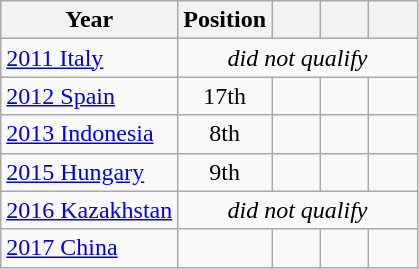<table class="wikitable" style="text-align: center;">
<tr>
<th>Year</th>
<th>Position</th>
<th width=25px></th>
<th width=25px></th>
<th width=25px></th>
</tr>
<tr>
<td style="text-align: left;"> <a href='#'>2011 Italy</a></td>
<td colspan=4><em>did not qualify</em></td>
</tr>
<tr>
<td style="text-align: left;"> <a href='#'>2012 Spain</a></td>
<td>17th</td>
<td></td>
<td></td>
<td></td>
</tr>
<tr>
<td style="text-align: left;"> <a href='#'>2013 Indonesia</a></td>
<td>8th</td>
<td></td>
<td></td>
<td></td>
</tr>
<tr>
<td style="text-align: left;"> <a href='#'>2015 Hungary</a></td>
<td>9th</td>
<td></td>
<td></td>
<td></td>
</tr>
<tr>
<td style="text-align: left;"> <a href='#'>2016 Kazakhstan</a></td>
<td colspan=4><em>did not qualify</em></td>
</tr>
<tr>
<td style="text-align: left;"> <a href='#'>2017 China</a></td>
<td></td>
<td></td>
<td></td>
<td></td>
</tr>
</table>
